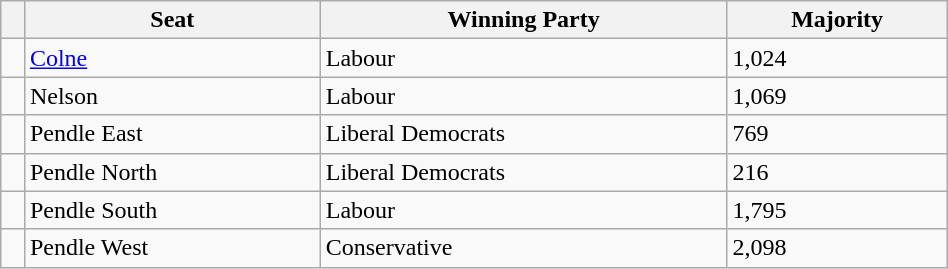<table class="wikitable" style="right; width:50%">
<tr>
<th></th>
<th>Seat</th>
<th>Winning Party</th>
<th>Majority</th>
</tr>
<tr>
<td></td>
<td><a href='#'>Colne</a></td>
<td>Labour</td>
<td>1,024</td>
</tr>
<tr>
<td></td>
<td>Nelson</td>
<td>Labour</td>
<td>1,069</td>
</tr>
<tr>
<td></td>
<td>Pendle East</td>
<td>Liberal Democrats</td>
<td>769</td>
</tr>
<tr>
<td></td>
<td>Pendle North</td>
<td>Liberal Democrats</td>
<td>216</td>
</tr>
<tr>
<td></td>
<td>Pendle South</td>
<td>Labour</td>
<td>1,795</td>
</tr>
<tr>
<td></td>
<td>Pendle West</td>
<td>Conservative</td>
<td>2,098</td>
</tr>
</table>
